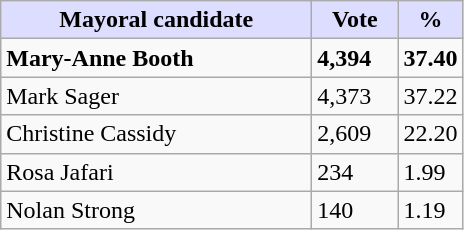<table class="wikitable">
<tr>
<th style="background:#ddf;" width="200px">Mayoral candidate</th>
<th style="background:#ddf;" width="50px">Vote</th>
<th style="background:#ddf;" width="30px">%</th>
</tr>
<tr>
<td><strong>Mary-Anne Booth</strong></td>
<td><strong>4,394</strong></td>
<td><strong>37.40</strong></td>
</tr>
<tr>
<td>Mark Sager</td>
<td>4,373</td>
<td>37.22</td>
</tr>
<tr>
<td>Christine Cassidy</td>
<td>2,609</td>
<td>22.20</td>
</tr>
<tr>
<td>Rosa Jafari</td>
<td>234</td>
<td>1.99</td>
</tr>
<tr>
<td>Nolan Strong</td>
<td>140</td>
<td>1.19</td>
</tr>
</table>
